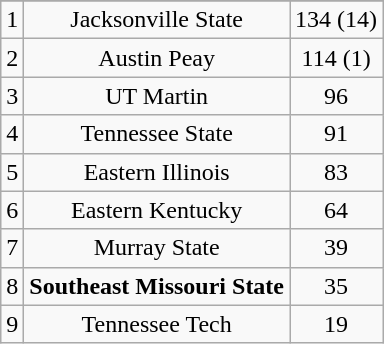<table class="wikitable" style="display: inline-table;">
<tr align="center">
</tr>
<tr align="center">
<td>1</td>
<td>Jacksonville State</td>
<td>134 (14)</td>
</tr>
<tr align="center">
<td>2</td>
<td>Austin Peay</td>
<td>114 (1)</td>
</tr>
<tr align="center">
<td>3</td>
<td>UT Martin</td>
<td>96</td>
</tr>
<tr align="center">
<td>4</td>
<td>Tennessee State</td>
<td>91</td>
</tr>
<tr align="center">
<td>5</td>
<td>Eastern Illinois</td>
<td>83</td>
</tr>
<tr align="center">
<td>6</td>
<td>Eastern Kentucky</td>
<td>64</td>
</tr>
<tr align="center">
<td>7</td>
<td>Murray State</td>
<td>39</td>
</tr>
<tr align="center">
<td>8</td>
<td><strong>Southeast Missouri State</strong></td>
<td>35</td>
</tr>
<tr align="center">
<td>9</td>
<td>Tennessee Tech</td>
<td>19</td>
</tr>
</table>
